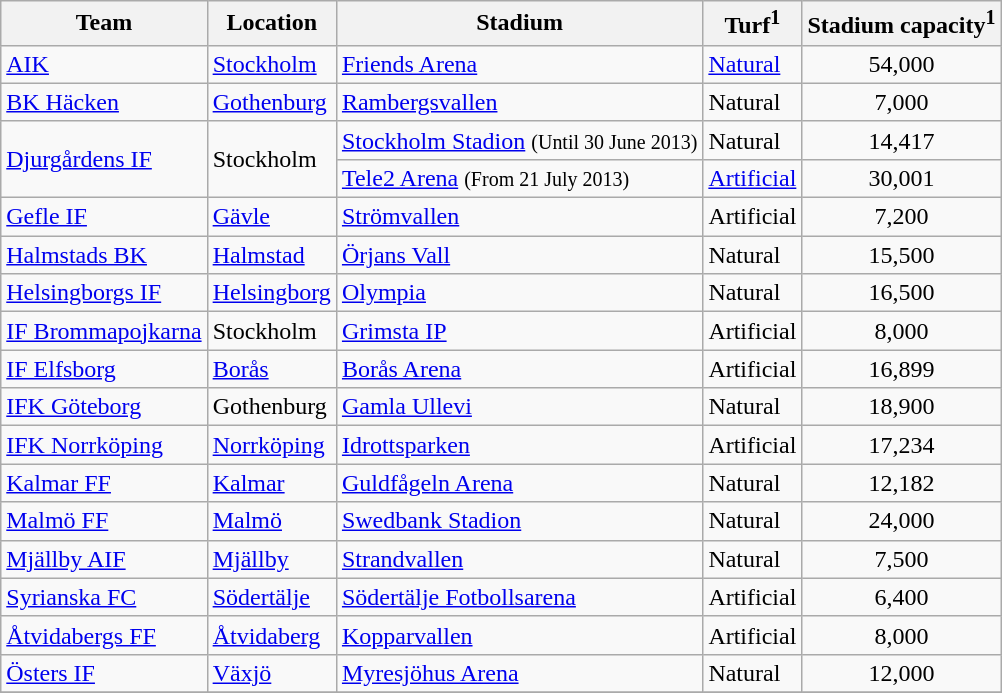<table class="wikitable sortable" style="text-align: left;">
<tr>
<th>Team</th>
<th>Location</th>
<th>Stadium</th>
<th>Turf<sup>1</sup></th>
<th>Stadium capacity<sup>1</sup></th>
</tr>
<tr>
<td><a href='#'>AIK</a></td>
<td><a href='#'>Stockholm</a></td>
<td><a href='#'>Friends Arena</a></td>
<td><a href='#'>Natural</a></td>
<td align="center">54,000</td>
</tr>
<tr>
<td><a href='#'>BK Häcken</a></td>
<td><a href='#'>Gothenburg</a></td>
<td><a href='#'>Rambergsvallen</a></td>
<td>Natural</td>
<td align="center">7,000</td>
</tr>
<tr>
<td rowspan="2"><a href='#'>Djurgårdens IF</a></td>
<td rowspan="2">Stockholm</td>
<td><a href='#'>Stockholm Stadion</a> <small>(Until 30 June 2013)</small></td>
<td>Natural</td>
<td align="center">14,417</td>
</tr>
<tr>
<td><a href='#'>Tele2 Arena</a> <small>(From 21 July 2013)</small></td>
<td><a href='#'>Artificial</a></td>
<td align="center">30,001</td>
</tr>
<tr>
<td><a href='#'>Gefle IF</a></td>
<td><a href='#'>Gävle</a></td>
<td><a href='#'>Strömvallen</a></td>
<td>Artificial</td>
<td align="center">7,200</td>
</tr>
<tr>
<td><a href='#'>Halmstads BK</a></td>
<td><a href='#'>Halmstad</a></td>
<td><a href='#'>Örjans Vall</a></td>
<td>Natural</td>
<td align="center">15,500</td>
</tr>
<tr>
<td><a href='#'>Helsingborgs IF</a></td>
<td><a href='#'>Helsingborg</a></td>
<td><a href='#'>Olympia</a></td>
<td>Natural</td>
<td align="center">16,500</td>
</tr>
<tr>
<td><a href='#'>IF Brommapojkarna</a></td>
<td>Stockholm</td>
<td><a href='#'>Grimsta IP</a></td>
<td>Artificial</td>
<td align="center">8,000</td>
</tr>
<tr>
<td><a href='#'>IF Elfsborg</a></td>
<td><a href='#'>Borås</a></td>
<td><a href='#'>Borås Arena</a></td>
<td>Artificial</td>
<td align="center">16,899</td>
</tr>
<tr>
<td><a href='#'>IFK Göteborg</a></td>
<td>Gothenburg</td>
<td><a href='#'>Gamla Ullevi</a></td>
<td>Natural</td>
<td align="center">18,900</td>
</tr>
<tr>
<td><a href='#'>IFK Norrköping</a></td>
<td><a href='#'>Norrköping</a></td>
<td><a href='#'>Idrottsparken</a></td>
<td>Artificial</td>
<td align="center">17,234</td>
</tr>
<tr>
<td><a href='#'>Kalmar FF</a></td>
<td><a href='#'>Kalmar</a></td>
<td><a href='#'>Guldfågeln Arena</a></td>
<td>Natural</td>
<td align="center">12,182</td>
</tr>
<tr>
<td><a href='#'>Malmö FF</a></td>
<td><a href='#'>Malmö</a></td>
<td><a href='#'>Swedbank Stadion</a></td>
<td>Natural</td>
<td align="center">24,000</td>
</tr>
<tr>
<td><a href='#'>Mjällby AIF</a></td>
<td><a href='#'>Mjällby</a></td>
<td><a href='#'>Strandvallen</a></td>
<td>Natural</td>
<td align="center">7,500</td>
</tr>
<tr>
<td><a href='#'>Syrianska FC</a></td>
<td><a href='#'>Södertälje</a></td>
<td><a href='#'>Södertälje Fotbollsarena</a></td>
<td>Artificial</td>
<td align="center">6,400</td>
</tr>
<tr>
<td><a href='#'>Åtvidabergs FF</a></td>
<td><a href='#'>Åtvidaberg</a></td>
<td><a href='#'>Kopparvallen</a></td>
<td>Artificial</td>
<td align="center">8,000</td>
</tr>
<tr>
<td><a href='#'>Östers IF</a></td>
<td><a href='#'>Växjö</a></td>
<td><a href='#'>Myresjöhus Arena</a></td>
<td>Natural</td>
<td align="center">12,000</td>
</tr>
<tr>
</tr>
</table>
